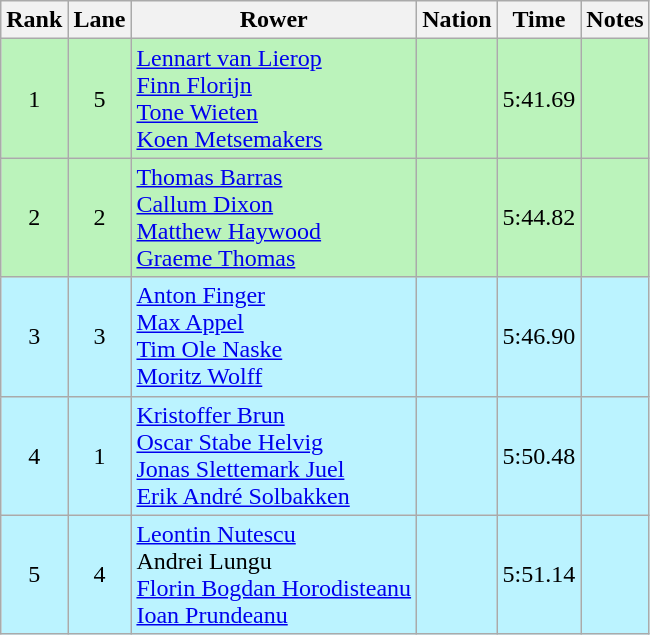<table class="wikitable sortable" style="text-align:center">
<tr>
<th>Rank</th>
<th>Lane</th>
<th>Rower</th>
<th>Nation</th>
<th>Time</th>
<th>Notes</th>
</tr>
<tr bgcolor=bbf3bb>
<td>1</td>
<td>5</td>
<td align=left><a href='#'>Lennart van Lierop</a><br><a href='#'>Finn Florijn</a><br><a href='#'>Tone Wieten</a><br><a href='#'>Koen Metsemakers</a></td>
<td align=left></td>
<td>5:41.69</td>
<td></td>
</tr>
<tr bgcolor=bbf3bb>
<td>2</td>
<td>2</td>
<td align=left><a href='#'>Thomas Barras</a><br><a href='#'>Callum Dixon</a><br><a href='#'>Matthew Haywood</a><br><a href='#'>Graeme Thomas</a></td>
<td align=left></td>
<td>5:44.82</td>
<td></td>
</tr>
<tr bgcolor=bbf3ff>
<td>3</td>
<td>3</td>
<td align=left><a href='#'>Anton Finger</a><br><a href='#'>Max Appel</a><br><a href='#'>Tim Ole Naske</a><br><a href='#'>Moritz Wolff</a></td>
<td align=left></td>
<td>5:46.90</td>
<td></td>
</tr>
<tr bgcolor=bbf3ff>
<td>4</td>
<td>1</td>
<td align=left><a href='#'>Kristoffer Brun</a><br><a href='#'>Oscar Stabe Helvig</a><br><a href='#'>Jonas Slettemark Juel</a><br><a href='#'>Erik André Solbakken</a></td>
<td align=left></td>
<td>5:50.48</td>
<td></td>
</tr>
<tr bgcolor=bbf3ff>
<td>5</td>
<td>4</td>
<td align=left><a href='#'>Leontin Nutescu</a><br>Andrei Lungu<br><a href='#'>Florin Bogdan  Horodisteanu</a><br><a href='#'>Ioan Prundeanu</a></td>
<td align=left></td>
<td>5:51.14</td>
<td></td>
</tr>
</table>
